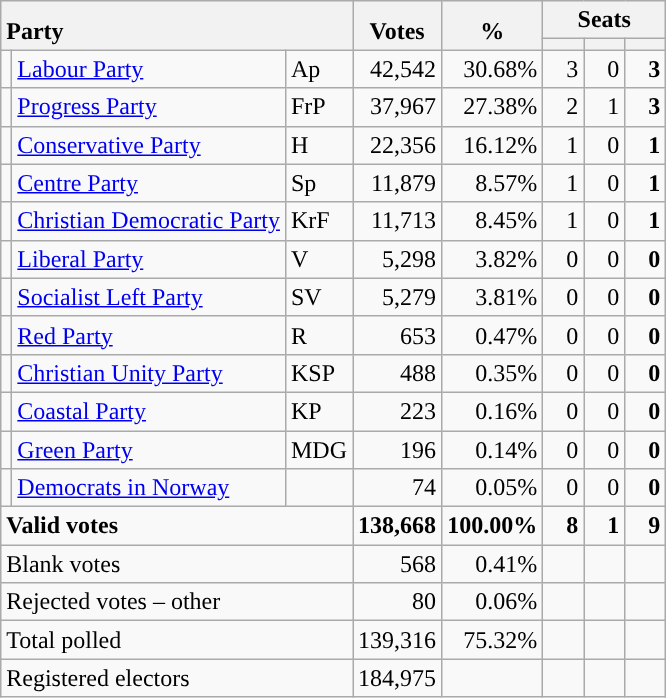<table class="wikitable" border="1" style="text-align:right;">
<tr>
<th style="text-align:left;" valign=bottom rowspan=2 colspan=3>Party</th>
<th align=center valign=bottom rowspan=2 width="50">Votes</th>
<th align=center valign=bottom rowspan=2 width="50">%</th>
<th colspan=3>Seats</th>
</tr>
<tr>
<th align=center valign=bottom width="20"><small></small></th>
<th align=center valign=bottom width="20"><small><a href='#'></a></small></th>
<th align=center valign=bottom width="20"><small></small></th>
</tr>
<tr>
<td style="color:inherit;background:"></td>
<td align=left><a href='#'>Labour Party</a></td>
<td align=left>Ap</td>
<td>42,542</td>
<td>30.68%</td>
<td>3</td>
<td>0</td>
<td><strong>3</strong></td>
</tr>
<tr>
<td style="color:inherit;background:"></td>
<td align=left><a href='#'>Progress Party</a></td>
<td align=left>FrP</td>
<td>37,967</td>
<td>27.38%</td>
<td>2</td>
<td>1</td>
<td><strong>3</strong></td>
</tr>
<tr>
<td style="color:inherit;background:"></td>
<td align=left><a href='#'>Conservative Party</a></td>
<td align=left>H</td>
<td>22,356</td>
<td>16.12%</td>
<td>1</td>
<td>0</td>
<td><strong>1</strong></td>
</tr>
<tr>
<td style="color:inherit;background:"></td>
<td align=left><a href='#'>Centre Party</a></td>
<td align=left>Sp</td>
<td>11,879</td>
<td>8.57%</td>
<td>1</td>
<td>0</td>
<td><strong>1</strong></td>
</tr>
<tr>
<td style="color:inherit;background:"></td>
<td align=left><a href='#'>Christian Democratic Party</a></td>
<td align=left>KrF</td>
<td>11,713</td>
<td>8.45%</td>
<td>1</td>
<td>0</td>
<td><strong>1</strong></td>
</tr>
<tr>
<td style="color:inherit;background:"></td>
<td align=left><a href='#'>Liberal Party</a></td>
<td align=left>V</td>
<td>5,298</td>
<td>3.82%</td>
<td>0</td>
<td>0</td>
<td><strong>0</strong></td>
</tr>
<tr>
<td style="color:inherit;background:"></td>
<td align=left><a href='#'>Socialist Left Party</a></td>
<td align=left>SV</td>
<td>5,279</td>
<td>3.81%</td>
<td>0</td>
<td>0</td>
<td><strong>0</strong></td>
</tr>
<tr>
<td style="color:inherit;background:"></td>
<td align=left><a href='#'>Red Party</a></td>
<td align=left>R</td>
<td>653</td>
<td>0.47%</td>
<td>0</td>
<td>0</td>
<td><strong>0</strong></td>
</tr>
<tr>
<td style="color:inherit;background:"></td>
<td align=left><a href='#'>Christian Unity Party</a></td>
<td align=left>KSP</td>
<td>488</td>
<td>0.35%</td>
<td>0</td>
<td>0</td>
<td><strong>0</strong></td>
</tr>
<tr>
<td style="color:inherit;background:"></td>
<td align=left><a href='#'>Coastal Party</a></td>
<td align=left>KP</td>
<td>223</td>
<td>0.16%</td>
<td>0</td>
<td>0</td>
<td><strong>0</strong></td>
</tr>
<tr>
<td style="color:inherit;background:"></td>
<td align=left><a href='#'>Green Party</a></td>
<td align=left>MDG</td>
<td>196</td>
<td>0.14%</td>
<td>0</td>
<td>0</td>
<td><strong>0</strong></td>
</tr>
<tr>
<td style="color:inherit;background:"></td>
<td align=left><a href='#'>Democrats in Norway</a></td>
<td align=left></td>
<td>74</td>
<td>0.05%</td>
<td>0</td>
<td>0</td>
<td><strong>0</strong></td>
</tr>
<tr style="font-weight:bold">
<td align=left colspan=3>Valid votes</td>
<td>138,668</td>
<td>100.00%</td>
<td>8</td>
<td>1</td>
<td>9</td>
</tr>
<tr>
<td align=left colspan=3>Blank votes</td>
<td>568</td>
<td>0.41%</td>
<td></td>
<td></td>
<td></td>
</tr>
<tr>
<td align=left colspan=3>Rejected votes – other</td>
<td>80</td>
<td>0.06%</td>
<td></td>
<td></td>
<td></td>
</tr>
<tr>
<td align=left colspan=3>Total polled</td>
<td>139,316</td>
<td>75.32%</td>
<td></td>
<td></td>
<td></td>
</tr>
<tr>
<td align=left colspan=3>Registered electors</td>
<td>184,975</td>
<td></td>
<td></td>
<td></td>
<td></td>
</tr>
</table>
